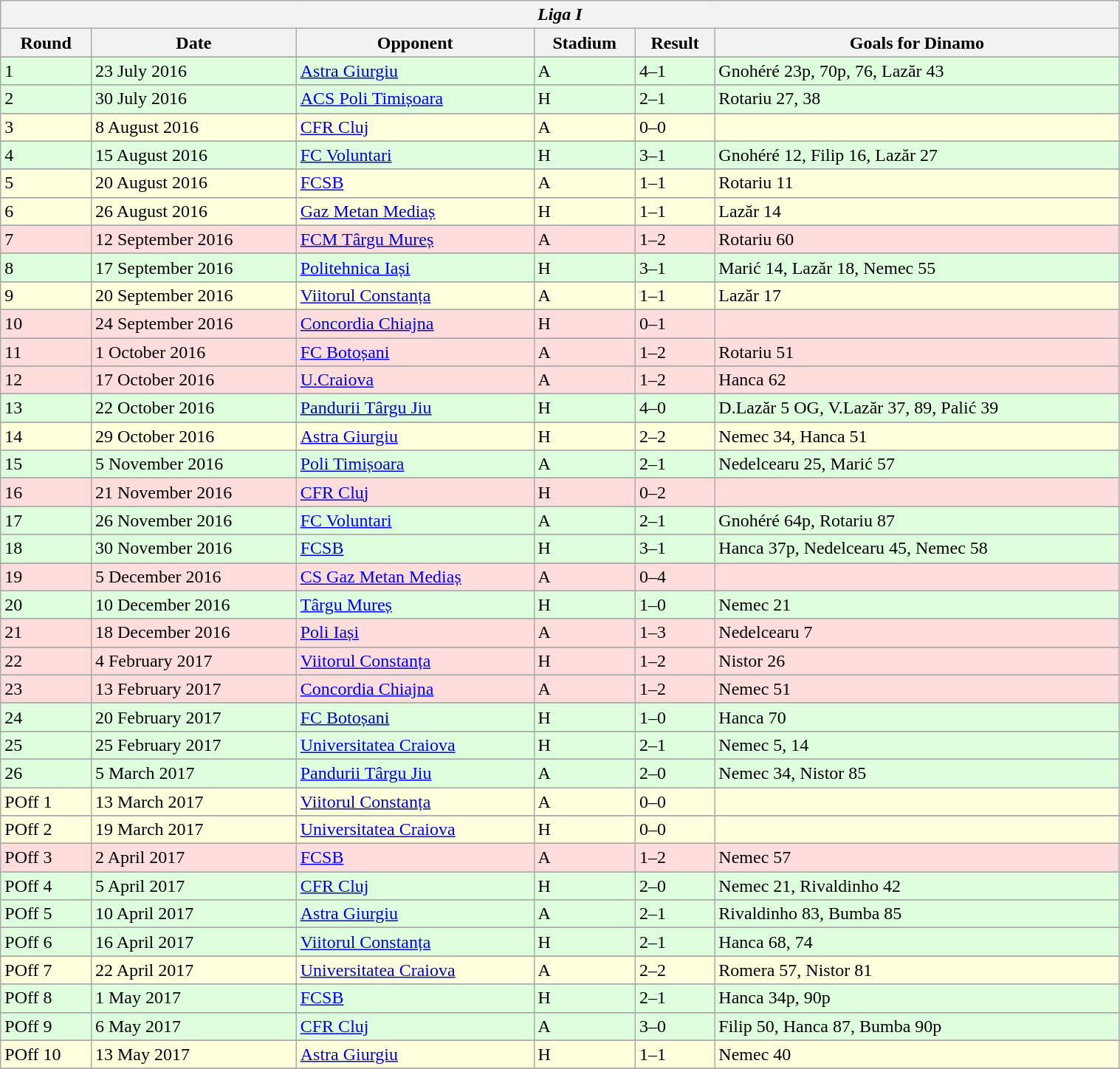<table class="wikitable" style="width:80%;">
<tr>
<th colspan="6" style="text-align:center;"><em>Liga I</em></th>
</tr>
<tr>
<th>Round</th>
<th>Date</th>
<th>Opponent</th>
<th>Stadium</th>
<th>Result</th>
<th>Goals for Dinamo</th>
</tr>
<tr>
</tr>
<tr bgcolor="#ddffdd">
<td>1</td>
<td>23 July 2016</td>
<td><a href='#'>Astra Giurgiu</a></td>
<td>A</td>
<td>4–1</td>
<td>Gnohéré 23p, 70p, 76, Lazăr 43</td>
</tr>
<tr>
</tr>
<tr bgcolor="#ddffdd">
<td>2</td>
<td>30 July 2016</td>
<td><a href='#'>ACS Poli Timișoara</a></td>
<td>H</td>
<td>2–1</td>
<td>Rotariu 27, 38</td>
</tr>
<tr>
</tr>
<tr bgcolor="#ffffdd">
<td>3</td>
<td>8 August 2016</td>
<td><a href='#'>CFR Cluj</a></td>
<td>A</td>
<td>0–0</td>
<td></td>
</tr>
<tr>
</tr>
<tr bgcolor="#ddffdd">
<td>4</td>
<td>15 August 2016</td>
<td><a href='#'>FC Voluntari</a></td>
<td>H</td>
<td>3–1</td>
<td>Gnohéré 12, Filip 16, Lazăr 27</td>
</tr>
<tr>
</tr>
<tr bgcolor="#ffffdd">
<td>5</td>
<td>20 August 2016</td>
<td><a href='#'>FCSB</a></td>
<td>A</td>
<td>1–1</td>
<td>Rotariu 11</td>
</tr>
<tr>
</tr>
<tr bgcolor="#ffffdd">
<td>6</td>
<td>26 August 2016</td>
<td><a href='#'>Gaz Metan Mediaș</a></td>
<td>H</td>
<td>1–1</td>
<td>Lazăr 14</td>
</tr>
<tr>
</tr>
<tr bgcolor="#ffdddd">
<td>7</td>
<td>12 September 2016</td>
<td><a href='#'>FCM Târgu Mureș</a></td>
<td>A</td>
<td>1–2</td>
<td>Rotariu 60</td>
</tr>
<tr>
</tr>
<tr bgcolor="#ddffdd">
<td>8</td>
<td>17 September 2016</td>
<td><a href='#'>Politehnica Iași</a></td>
<td>H</td>
<td>3–1</td>
<td>Marić 14, Lazăr 18, Nemec 55</td>
</tr>
<tr>
</tr>
<tr bgcolor="#ffffdd">
<td>9</td>
<td>20 September 2016</td>
<td><a href='#'>Viitorul Constanța</a></td>
<td>A</td>
<td>1–1</td>
<td>Lazăr 17</td>
</tr>
<tr>
</tr>
<tr bgcolor="#ffdddd">
<td>10</td>
<td>24 September 2016</td>
<td><a href='#'>Concordia Chiajna</a></td>
<td>H</td>
<td>0–1</td>
<td></td>
</tr>
<tr>
</tr>
<tr bgcolor="#ffdddd">
<td>11</td>
<td>1 October 2016</td>
<td><a href='#'>FC Botoșani</a></td>
<td>A</td>
<td>1–2</td>
<td>Rotariu 51</td>
</tr>
<tr>
</tr>
<tr bgcolor="#ffdddd">
<td>12</td>
<td>17 October 2016</td>
<td><a href='#'>U.Craiova</a></td>
<td>A</td>
<td>1–2</td>
<td>Hanca 62</td>
</tr>
<tr>
</tr>
<tr bgcolor="#ddffdd">
<td>13</td>
<td>22 October 2016</td>
<td><a href='#'>Pandurii Târgu Jiu</a></td>
<td>H</td>
<td>4–0</td>
<td>D.Lazăr 5 OG, V.Lazăr 37, 89, Palić 39</td>
</tr>
<tr>
</tr>
<tr bgcolor="#ffffdd">
<td>14</td>
<td>29 October 2016</td>
<td><a href='#'>Astra Giurgiu</a></td>
<td>H</td>
<td>2–2</td>
<td>Nemec 34, Hanca 51</td>
</tr>
<tr>
</tr>
<tr bgcolor="#ddffdd">
<td>15</td>
<td>5 November 2016</td>
<td><a href='#'>Poli Timișoara</a></td>
<td>A</td>
<td>2–1</td>
<td>Nedelcearu 25, Marić 57</td>
</tr>
<tr>
</tr>
<tr bgcolor="#ffdddd">
<td>16</td>
<td>21 November 2016</td>
<td><a href='#'>CFR Cluj</a></td>
<td>H</td>
<td>0–2</td>
<td></td>
</tr>
<tr>
</tr>
<tr bgcolor="#ddffdd">
<td>17</td>
<td>26 November 2016</td>
<td><a href='#'>FC Voluntari</a></td>
<td>A</td>
<td>2–1</td>
<td>Gnohéré 64p, Rotariu 87</td>
</tr>
<tr>
</tr>
<tr bgcolor="#ddffdd">
<td>18</td>
<td>30 November 2016</td>
<td><a href='#'>FCSB</a></td>
<td>H</td>
<td>3–1</td>
<td>Hanca 37p, Nedelcearu 45, Nemec 58</td>
</tr>
<tr>
</tr>
<tr bgcolor="#ffdddd">
<td>19</td>
<td>5 December 2016</td>
<td><a href='#'>CS Gaz Metan Mediaș</a></td>
<td>A</td>
<td>0–4</td>
<td></td>
</tr>
<tr>
</tr>
<tr bgcolor="#ddffdd">
<td>20</td>
<td>10 December 2016</td>
<td><a href='#'>Târgu Mureș</a></td>
<td>H</td>
<td>1–0</td>
<td>Nemec 21</td>
</tr>
<tr>
</tr>
<tr bgcolor="#ffdddd">
<td>21</td>
<td>18 December 2016</td>
<td><a href='#'>Poli Iași</a></td>
<td>A</td>
<td>1–3</td>
<td>Nedelcearu 7</td>
</tr>
<tr>
</tr>
<tr bgcolor="#ffdddd">
<td>22</td>
<td>4 February 2017</td>
<td><a href='#'>Viitorul Constanța</a></td>
<td>H</td>
<td>1–2</td>
<td>Nistor 26</td>
</tr>
<tr>
</tr>
<tr bgcolor="#ffdddd">
<td>23</td>
<td>13 February 2017</td>
<td><a href='#'>Concordia Chiajna</a></td>
<td>A</td>
<td>1–2</td>
<td>Nemec 51</td>
</tr>
<tr>
</tr>
<tr bgcolor="#ddffdd">
<td>24</td>
<td>20 February 2017</td>
<td><a href='#'>FC Botoșani</a></td>
<td>H</td>
<td>1–0</td>
<td>Hanca 70</td>
</tr>
<tr>
</tr>
<tr bgcolor="#ddffdd">
<td>25</td>
<td>25 February 2017</td>
<td><a href='#'>Universitatea Craiova</a></td>
<td>H</td>
<td>2–1</td>
<td>Nemec 5, 14</td>
</tr>
<tr>
</tr>
<tr bgcolor="#ddffdd">
<td>26</td>
<td>5 March 2017</td>
<td><a href='#'>Pandurii Târgu Jiu</a></td>
<td>A</td>
<td>2–0</td>
<td>Nemec 34, Nistor 85</td>
</tr>
<tr>
</tr>
<tr bgcolor="#ffffdd">
<td>POff 1</td>
<td>13 March 2017</td>
<td><a href='#'>Viitorul Constanța</a></td>
<td>A</td>
<td>0–0</td>
<td></td>
</tr>
<tr>
</tr>
<tr bgcolor="#ffffdd">
<td>POff 2</td>
<td>19 March 2017</td>
<td><a href='#'>Universitatea Craiova</a></td>
<td>H</td>
<td>0–0</td>
<td></td>
</tr>
<tr>
</tr>
<tr bgcolor="#ffdddd">
<td>POff 3</td>
<td>2 April 2017</td>
<td><a href='#'>FCSB</a></td>
<td>A</td>
<td>1–2</td>
<td>Nemec 57</td>
</tr>
<tr>
</tr>
<tr bgcolor="#ddffdd">
<td>POff 4</td>
<td>5 April 2017</td>
<td><a href='#'>CFR Cluj</a></td>
<td>H</td>
<td>2–0</td>
<td>Nemec 21, Rivaldinho 42</td>
</tr>
<tr>
</tr>
<tr bgcolor="#ddffdd">
<td>POff 5</td>
<td>10 April 2017</td>
<td><a href='#'>Astra Giurgiu</a></td>
<td>A</td>
<td>2–1</td>
<td>Rivaldinho 83, Bumba 85</td>
</tr>
<tr>
</tr>
<tr bgcolor="#ddffdd">
<td>POff 6</td>
<td>16 April 2017</td>
<td><a href='#'>Viitorul Constanța</a></td>
<td>H</td>
<td>2–1</td>
<td>Hanca 68, 74</td>
</tr>
<tr>
</tr>
<tr bgcolor="#ffffdd">
<td>POff 7</td>
<td>22 April 2017</td>
<td><a href='#'>Universitatea Craiova</a></td>
<td>A</td>
<td>2–2</td>
<td>Romera 57, Nistor 81</td>
</tr>
<tr>
</tr>
<tr bgcolor="#ddffdd">
<td>POff 8</td>
<td>1 May 2017</td>
<td><a href='#'>FCSB</a></td>
<td>H</td>
<td>2–1</td>
<td>Hanca 34p, 90p</td>
</tr>
<tr>
</tr>
<tr bgcolor="#ddffdd">
<td>POff 9</td>
<td>6 May 2017</td>
<td><a href='#'>CFR Cluj</a></td>
<td>A</td>
<td>3–0</td>
<td>Filip 50, Hanca 87, Bumba 90p</td>
</tr>
<tr>
</tr>
<tr bgcolor="#ffffdd">
<td>POff 10</td>
<td>13 May 2017</td>
<td><a href='#'>Astra Giurgiu</a></td>
<td>H</td>
<td>1–1</td>
<td>Nemec 40</td>
</tr>
<tr>
</tr>
</table>
